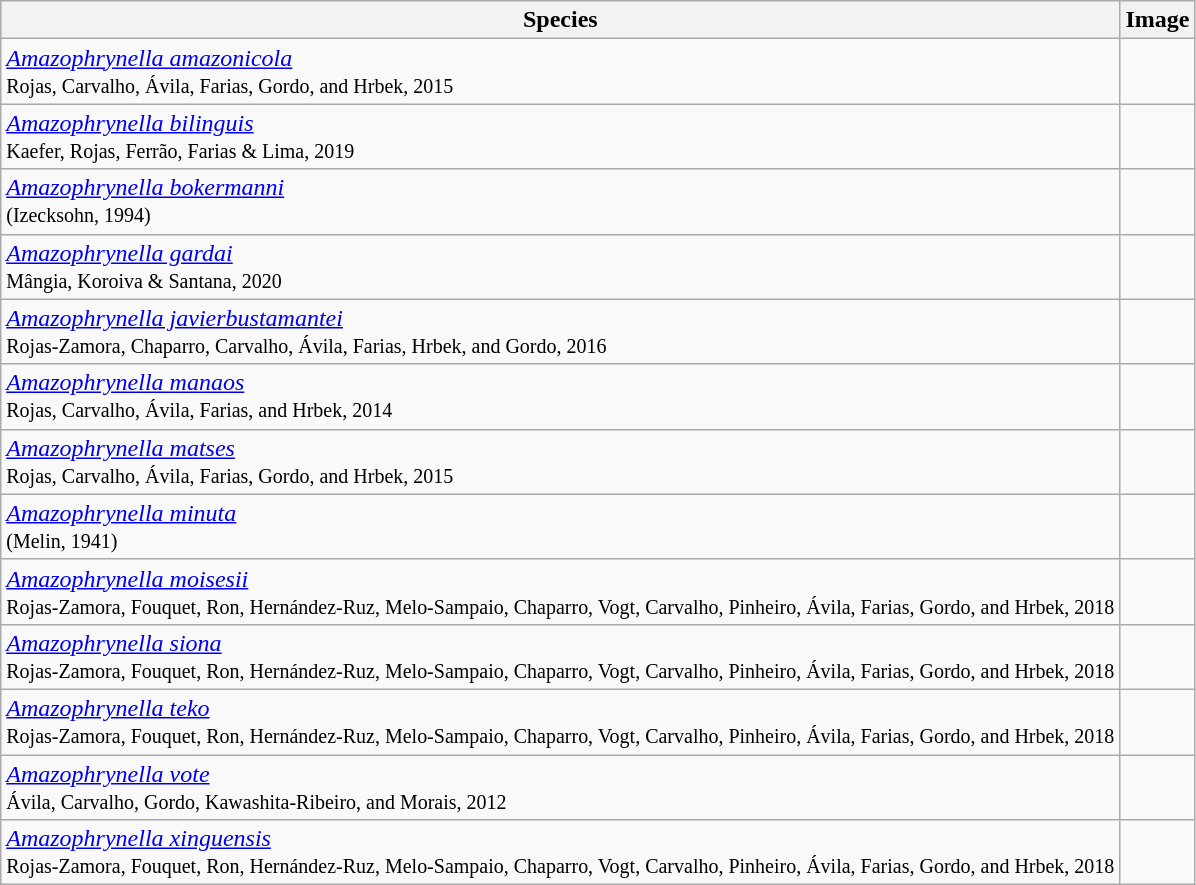<table class="wikitable">
<tr>
<th>Species</th>
<th>Image</th>
</tr>
<tr>
<td><em><a href='#'>Amazophrynella amazonicola</a></em><br><small>Rojas, Carvalho, Ávila, Farias, Gordo, and Hrbek, 2015</small></td>
<td></td>
</tr>
<tr>
<td><em><a href='#'>Amazophrynella bilinguis</a></em><br><small>Kaefer, Rojas, Ferrão, Farias & Lima, 2019</small></td>
<td></td>
</tr>
<tr>
<td><em><a href='#'>Amazophrynella bokermanni</a></em><br><small>(Izecksohn, 1994)</small></td>
<td></td>
</tr>
<tr>
<td><em><a href='#'>Amazophrynella gardai</a></em><br><small>Mângia, Koroiva & Santana, 2020</small></td>
<td></td>
</tr>
<tr>
<td><em><a href='#'>Amazophrynella javierbustamantei</a></em><br><small>Rojas-Zamora, Chaparro, Carvalho, Ávila, Farias, Hrbek, and Gordo, 2016</small></td>
<td></td>
</tr>
<tr>
<td><em><a href='#'>Amazophrynella manaos</a></em><br><small>Rojas, Carvalho, Ávila, Farias, and Hrbek, 2014</small></td>
<td></td>
</tr>
<tr>
<td><em><a href='#'>Amazophrynella matses</a></em><br><small>Rojas, Carvalho, Ávila, Farias, Gordo, and Hrbek, 2015</small></td>
<td></td>
</tr>
<tr>
<td><em><a href='#'>Amazophrynella minuta</a></em><br><small>(Melin, 1941)</small></td>
<td></td>
</tr>
<tr>
<td><em><a href='#'>Amazophrynella moisesii</a></em><br><small>Rojas-Zamora, Fouquet, Ron, Hernández-Ruz, Melo-Sampaio, Chaparro, Vogt, Carvalho, Pinheiro, Ávila, Farias, Gordo, and Hrbek, 2018</small></td>
<td></td>
</tr>
<tr>
<td><em><a href='#'>Amazophrynella siona</a></em><br><small>Rojas-Zamora, Fouquet, Ron, Hernández-Ruz, Melo-Sampaio, Chaparro, Vogt, Carvalho, Pinheiro, Ávila, Farias, Gordo, and Hrbek, 2018</small></td>
<td></td>
</tr>
<tr>
<td><em><a href='#'>Amazophrynella teko</a></em><br><small>Rojas-Zamora, Fouquet, Ron, Hernández-Ruz, Melo-Sampaio, Chaparro, Vogt, Carvalho, Pinheiro, Ávila, Farias, Gordo, and Hrbek, 2018</small></td>
<td></td>
</tr>
<tr>
<td><em><a href='#'>Amazophrynella vote</a></em><br><small>Ávila, Carvalho, Gordo, Kawashita-Ribeiro, and Morais, 2012</small></td>
<td></td>
</tr>
<tr>
<td><em><a href='#'>Amazophrynella xinguensis</a></em><br><small>Rojas-Zamora, Fouquet, Ron, Hernández-Ruz, Melo-Sampaio, Chaparro, Vogt, Carvalho, Pinheiro, Ávila, Farias, Gordo, and Hrbek, 2018</small></td>
<td></td>
</tr>
</table>
